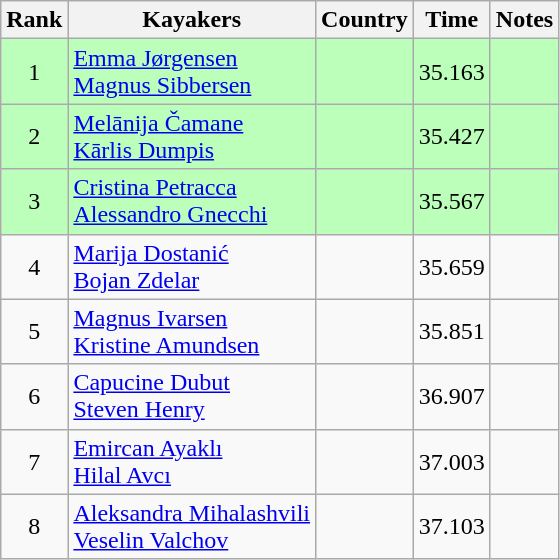<table class="wikitable" style="text-align:center">
<tr>
<th>Rank</th>
<th>Kayakers</th>
<th>Country</th>
<th>Time</th>
<th>Notes</th>
</tr>
<tr bgcolor=bbffbb>
<td>1</td>
<td align=left><a href='#'>Emma Jørgensen</a><br><a href='#'>Magnus Sibbersen</a></td>
<td align=left></td>
<td>35.163</td>
<td></td>
</tr>
<tr bgcolor=bbffbb>
<td>2</td>
<td align=left><a href='#'>Melānija Čamane</a><br><a href='#'>Kārlis Dumpis</a></td>
<td align=left></td>
<td>35.427</td>
<td></td>
</tr>
<tr bgcolor=bbffbb>
<td>3</td>
<td align=left><a href='#'>Cristina Petracca</a><br><a href='#'>Alessandro Gnecchi</a></td>
<td align=left></td>
<td>35.567</td>
<td></td>
</tr>
<tr>
<td>4</td>
<td align=left><a href='#'>Marija Dostanić</a><br><a href='#'>Bojan Zdelar</a></td>
<td align=left></td>
<td>35.659</td>
<td></td>
</tr>
<tr>
<td>5</td>
<td align=left><a href='#'>Magnus Ivarsen</a><br><a href='#'>Kristine Amundsen</a></td>
<td align=left></td>
<td>35.851</td>
<td></td>
</tr>
<tr>
<td>6</td>
<td align=left><a href='#'>Capucine Dubut</a><br><a href='#'>Steven Henry</a></td>
<td align=left></td>
<td>36.907</td>
<td></td>
</tr>
<tr>
<td>7</td>
<td align=left><a href='#'>Emircan Ayaklı</a><br><a href='#'>Hilal Avcı</a></td>
<td align=left></td>
<td>37.003</td>
<td></td>
</tr>
<tr>
<td>8</td>
<td align=left><a href='#'>Aleksandra Mihalashvili</a><br><a href='#'>Veselin Valchov</a></td>
<td align=left></td>
<td>37.103</td>
<td></td>
</tr>
</table>
